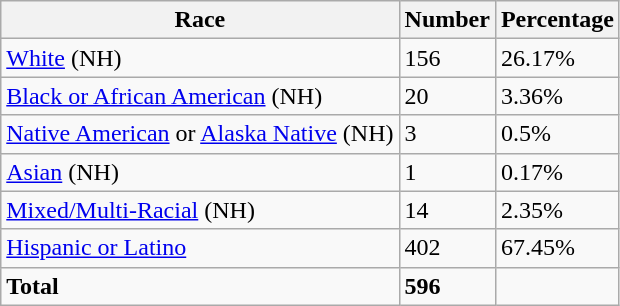<table class="wikitable">
<tr>
<th>Race</th>
<th>Number</th>
<th>Percentage</th>
</tr>
<tr>
<td><a href='#'>White</a> (NH)</td>
<td>156</td>
<td>26.17%</td>
</tr>
<tr>
<td><a href='#'>Black or African American</a> (NH)</td>
<td>20</td>
<td>3.36%</td>
</tr>
<tr>
<td><a href='#'>Native American</a> or <a href='#'>Alaska Native</a> (NH)</td>
<td>3</td>
<td>0.5%</td>
</tr>
<tr>
<td><a href='#'>Asian</a> (NH)</td>
<td>1</td>
<td>0.17%</td>
</tr>
<tr>
<td><a href='#'>Mixed/Multi-Racial</a> (NH)</td>
<td>14</td>
<td>2.35%</td>
</tr>
<tr>
<td><a href='#'>Hispanic or Latino</a></td>
<td>402</td>
<td>67.45%</td>
</tr>
<tr>
<td><strong>Total</strong></td>
<td><strong>596</strong></td>
<td></td>
</tr>
</table>
